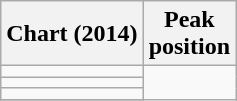<table class="wikitable sortable">
<tr>
<th>Chart (2014)</th>
<th>Peak<br>position</th>
</tr>
<tr>
<td></td>
</tr>
<tr>
<td></td>
</tr>
<tr>
<td></td>
</tr>
<tr>
</tr>
</table>
